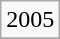<table class="wikitable">
<tr>
<td>2005</td>
</tr>
<tr>
</tr>
</table>
